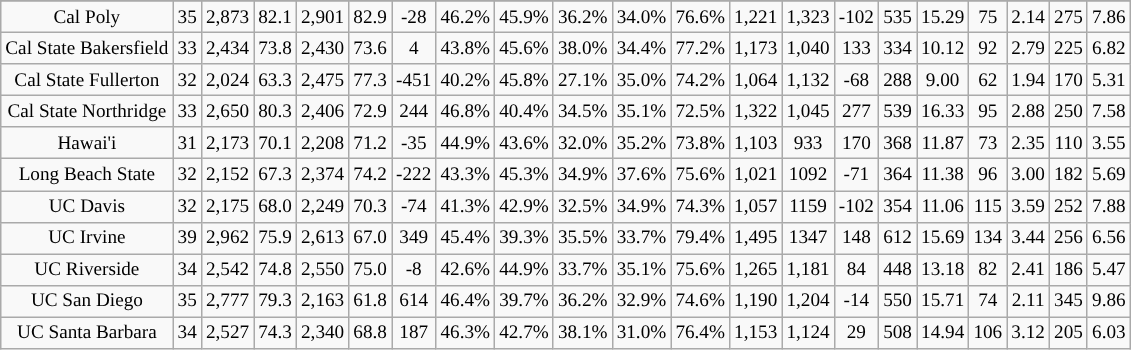<table class="wikitable sortable" style="text-align:center; font-size:80%;">
<tr>
</tr>
<tr>
</tr>
<tr>
<td style="position: sticky; left: 0; ">Cal Poly</td>
<td>35</td>
<td>2,873</td>
<td>82.1</td>
<td>2,901</td>
<td>82.9</td>
<td>-28</td>
<td>46.2%</td>
<td>45.9%</td>
<td>36.2%</td>
<td>34.0%</td>
<td>76.6%</td>
<td>1,221</td>
<td>1,323</td>
<td>-102</td>
<td>535</td>
<td>15.29</td>
<td>75</td>
<td>2.14</td>
<td>275</td>
<td>7.86</td>
</tr>
<tr>
<td style="position: sticky; left: 0; ">Cal State Bakersfield</td>
<td>33</td>
<td>2,434</td>
<td>73.8</td>
<td>2,430</td>
<td>73.6</td>
<td>4</td>
<td>43.8%</td>
<td>45.6%</td>
<td>38.0%</td>
<td>34.4%</td>
<td>77.2%</td>
<td>1,173</td>
<td>1,040</td>
<td>133</td>
<td>334</td>
<td>10.12</td>
<td>92</td>
<td>2.79</td>
<td>225</td>
<td>6.82</td>
</tr>
<tr>
<td style="position: sticky; left: 0; ">Cal State Fullerton</td>
<td>32</td>
<td>2,024</td>
<td>63.3</td>
<td>2,475</td>
<td>77.3</td>
<td>-451</td>
<td>40.2%</td>
<td>45.8%</td>
<td>27.1%</td>
<td>35.0%</td>
<td>74.2%</td>
<td>1,064</td>
<td>1,132</td>
<td>-68</td>
<td>288</td>
<td>9.00</td>
<td>62</td>
<td>1.94</td>
<td>170</td>
<td>5.31</td>
</tr>
<tr>
<td style="position: sticky; left: 0; ">Cal State Northridge</td>
<td>33</td>
<td>2,650</td>
<td>80.3</td>
<td>2,406</td>
<td>72.9</td>
<td>244</td>
<td>46.8%</td>
<td>40.4%</td>
<td>34.5%</td>
<td>35.1%</td>
<td>72.5%</td>
<td>1,322</td>
<td>1,045</td>
<td>277</td>
<td>539</td>
<td>16.33</td>
<td>95</td>
<td>2.88</td>
<td>250</td>
<td>7.58</td>
</tr>
<tr>
<td style="position: sticky; left: 0; ">Hawai'i</td>
<td>31</td>
<td>2,173</td>
<td>70.1</td>
<td>2,208</td>
<td>71.2</td>
<td>-35</td>
<td>44.9%</td>
<td>43.6%</td>
<td>32.0%</td>
<td>35.2%</td>
<td>73.8%</td>
<td>1,103</td>
<td>933</td>
<td>170</td>
<td>368</td>
<td>11.87</td>
<td>73</td>
<td>2.35</td>
<td>110</td>
<td>3.55</td>
</tr>
<tr>
<td style="position: sticky; left: 0; ">Long Beach State</td>
<td>32</td>
<td>2,152</td>
<td>67.3</td>
<td>2,374</td>
<td>74.2</td>
<td>-222</td>
<td>43.3%</td>
<td>45.3%</td>
<td>34.9%</td>
<td>37.6%</td>
<td>75.6%</td>
<td>1,021</td>
<td>1092</td>
<td>-71</td>
<td>364</td>
<td>11.38</td>
<td>96</td>
<td>3.00</td>
<td>182</td>
<td>5.69</td>
</tr>
<tr>
<td style="position: sticky; left: 0; ">UC Davis</td>
<td>32</td>
<td>2,175</td>
<td>68.0</td>
<td>2,249</td>
<td>70.3</td>
<td>-74</td>
<td>41.3%</td>
<td>42.9%</td>
<td>32.5%</td>
<td>34.9%</td>
<td>74.3%</td>
<td>1,057</td>
<td>1159</td>
<td>-102</td>
<td>354</td>
<td>11.06</td>
<td>115</td>
<td>3.59</td>
<td>252</td>
<td>7.88</td>
</tr>
<tr>
<td style="position: sticky; left: 0; ">UC Irvine</td>
<td>39</td>
<td>2,962</td>
<td>75.9</td>
<td>2,613</td>
<td>67.0</td>
<td>349</td>
<td>45.4%</td>
<td>39.3%</td>
<td>35.5%</td>
<td>33.7%</td>
<td>79.4%</td>
<td>1,495</td>
<td>1347</td>
<td>148</td>
<td>612</td>
<td>15.69</td>
<td>134</td>
<td>3.44</td>
<td>256</td>
<td>6.56</td>
</tr>
<tr>
<td style="position: sticky; left: 0; ">UC Riverside</td>
<td>34</td>
<td>2,542</td>
<td>74.8</td>
<td>2,550</td>
<td>75.0</td>
<td>-8</td>
<td>42.6%</td>
<td>44.9%</td>
<td>33.7%</td>
<td>35.1%</td>
<td>75.6%</td>
<td>1,265</td>
<td>1,181</td>
<td>84</td>
<td>448</td>
<td>13.18</td>
<td>82</td>
<td>2.41</td>
<td>186</td>
<td>5.47</td>
</tr>
<tr>
<td style="position: sticky; left: 0; ">UC San Diego</td>
<td>35</td>
<td>2,777</td>
<td>79.3</td>
<td>2,163</td>
<td>61.8</td>
<td>614</td>
<td>46.4%</td>
<td>39.7%</td>
<td>36.2%</td>
<td>32.9%</td>
<td>74.6%</td>
<td>1,190</td>
<td>1,204</td>
<td>-14</td>
<td>550</td>
<td>15.71</td>
<td>74</td>
<td>2.11</td>
<td>345</td>
<td>9.86</td>
</tr>
<tr>
<td style="position: sticky; left: 0; ">UC Santa Barbara</td>
<td>34</td>
<td>2,527</td>
<td>74.3</td>
<td>2,340</td>
<td>68.8</td>
<td>187</td>
<td>46.3%</td>
<td>42.7%</td>
<td>38.1%</td>
<td>31.0%</td>
<td>76.4%</td>
<td>1,153</td>
<td>1,124</td>
<td>29</td>
<td>508</td>
<td>14.94</td>
<td>106</td>
<td>3.12</td>
<td>205</td>
<td>6.03</td>
</tr>
</table>
